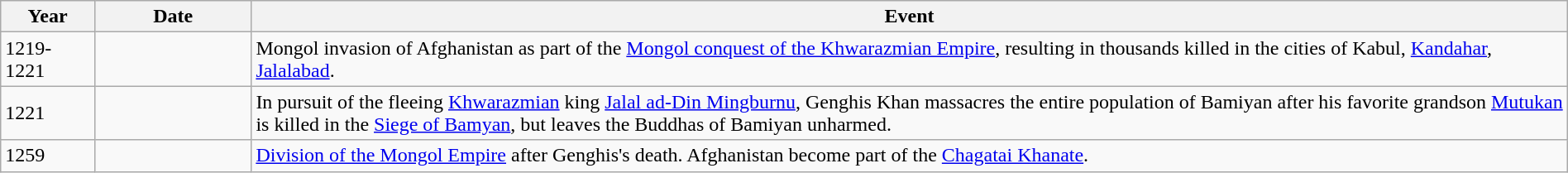<table class="wikitable" width="100%">
<tr>
<th style="width:6%">Year</th>
<th style="width:10%">Date</th>
<th>Event</th>
</tr>
<tr>
<td>1219-1221</td>
<td></td>
<td>Mongol invasion of Afghanistan as part of the <a href='#'>Mongol conquest of the Khwarazmian Empire</a>, resulting in thousands killed in the cities of Kabul, <a href='#'>Kandahar</a>, <a href='#'>Jalalabad</a>.</td>
</tr>
<tr>
<td>1221</td>
<td></td>
<td>In pursuit of the fleeing <a href='#'>Khwarazmian</a> king <a href='#'>Jalal ad-Din Mingburnu</a>, Genghis Khan massacres the entire population of Bamiyan after his favorite grandson <a href='#'>Mutukan</a> is killed in the <a href='#'>Siege of Bamyan</a>, but leaves the Buddhas of Bamiyan unharmed.</td>
</tr>
<tr>
<td>1259</td>
<td></td>
<td><a href='#'>Division of the Mongol Empire</a> after Genghis's death. Afghanistan become part of the <a href='#'>Chagatai Khanate</a>.</td>
</tr>
</table>
